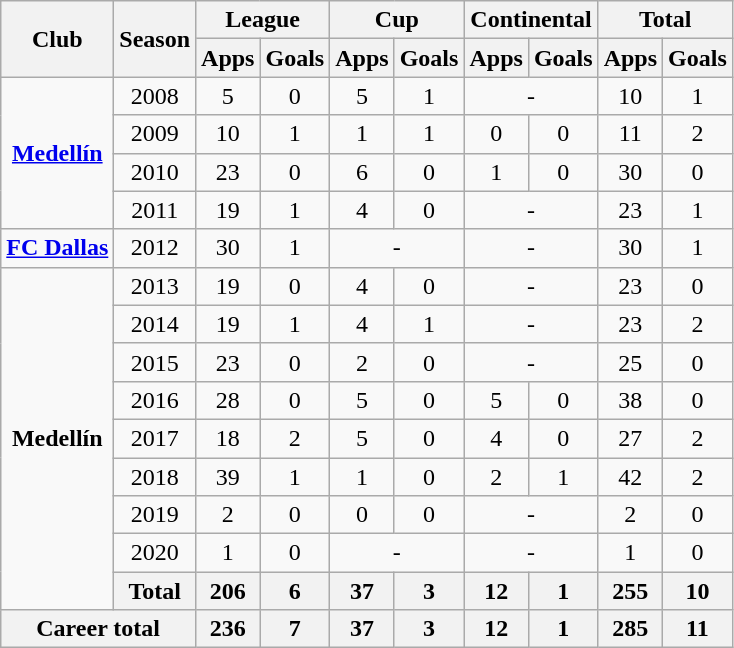<table class="wikitable" style="text-align:center">
<tr>
<th rowspan="2">Club</th>
<th rowspan="2">Season</th>
<th colspan="2">League</th>
<th colspan="2">Cup</th>
<th colspan="2">Continental</th>
<th colspan="2">Total</th>
</tr>
<tr>
<th>Apps</th>
<th>Goals</th>
<th>Apps</th>
<th>Goals</th>
<th>Apps</th>
<th>Goals</th>
<th>Apps</th>
<th>Goals</th>
</tr>
<tr>
<td rowspan="4"><strong><a href='#'>Medellín</a></strong></td>
<td>2008</td>
<td>5</td>
<td>0</td>
<td>5</td>
<td>1</td>
<td colspan="2">-</td>
<td>10</td>
<td>1</td>
</tr>
<tr>
<td>2009</td>
<td>10</td>
<td>1</td>
<td>1</td>
<td>1</td>
<td>0</td>
<td>0</td>
<td>11</td>
<td>2</td>
</tr>
<tr>
<td>2010</td>
<td>23</td>
<td>0</td>
<td>6</td>
<td>0</td>
<td>1</td>
<td>0</td>
<td>30</td>
<td>0</td>
</tr>
<tr>
<td>2011</td>
<td>19</td>
<td>1</td>
<td>4</td>
<td>0</td>
<td colspan="2">-</td>
<td>23</td>
<td>1</td>
</tr>
<tr>
<td><strong><a href='#'>FC Dallas</a></strong></td>
<td>2012</td>
<td>30</td>
<td>1</td>
<td colspan="2">-</td>
<td colspan="2">-</td>
<td>30</td>
<td>1</td>
</tr>
<tr>
<td rowspan="9"><strong>Medellín</strong></td>
<td>2013</td>
<td>19</td>
<td>0</td>
<td>4</td>
<td>0</td>
<td colspan="2">-</td>
<td>23</td>
<td>0</td>
</tr>
<tr>
<td>2014</td>
<td>19</td>
<td>1</td>
<td>4</td>
<td>1</td>
<td colspan="2">-</td>
<td>23</td>
<td>2</td>
</tr>
<tr>
<td>2015</td>
<td>23</td>
<td>0</td>
<td>2</td>
<td>0</td>
<td colspan="2">-</td>
<td>25</td>
<td>0</td>
</tr>
<tr>
<td>2016</td>
<td>28</td>
<td>0</td>
<td>5</td>
<td>0</td>
<td>5</td>
<td>0</td>
<td>38</td>
<td>0</td>
</tr>
<tr>
<td>2017</td>
<td>18</td>
<td>2</td>
<td>5</td>
<td>0</td>
<td>4</td>
<td>0</td>
<td>27</td>
<td>2</td>
</tr>
<tr>
<td>2018</td>
<td>39</td>
<td>1</td>
<td>1</td>
<td>0</td>
<td>2</td>
<td>1</td>
<td>42</td>
<td>2</td>
</tr>
<tr>
<td>2019</td>
<td>2</td>
<td>0</td>
<td>0</td>
<td>0</td>
<td colspan="2">-</td>
<td>2</td>
<td>0</td>
</tr>
<tr>
<td>2020</td>
<td>1</td>
<td>0</td>
<td colspan="2">-</td>
<td colspan="2">-</td>
<td>1</td>
<td>0</td>
</tr>
<tr>
<th>Total</th>
<th>206</th>
<th>6</th>
<th>37</th>
<th>3</th>
<th>12</th>
<th>1</th>
<th>255</th>
<th>10</th>
</tr>
<tr>
<th colspan="2">Career total</th>
<th>236</th>
<th>7</th>
<th>37</th>
<th>3</th>
<th>12</th>
<th>1</th>
<th>285</th>
<th>11</th>
</tr>
</table>
